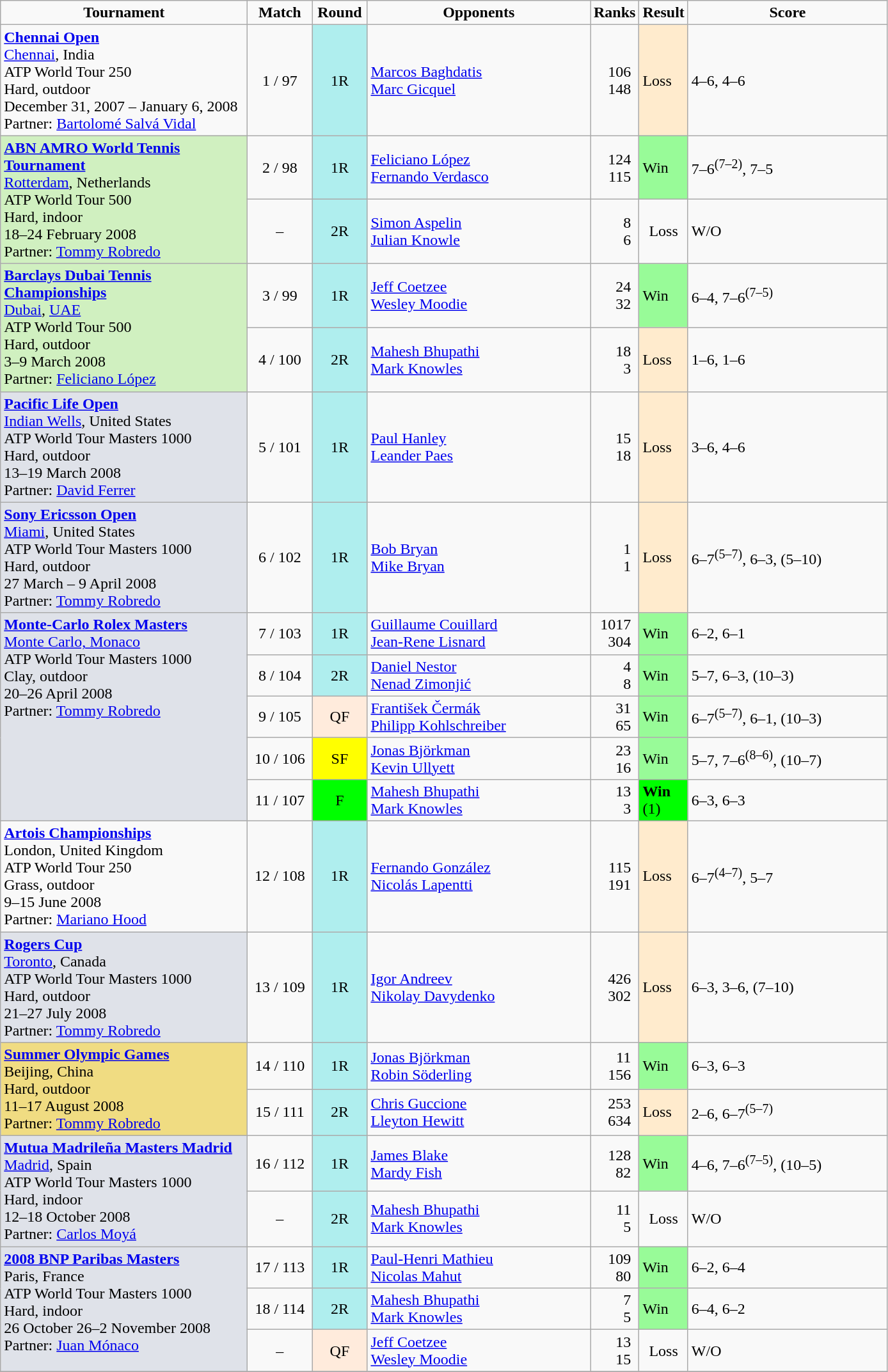<table class="wikitable sortable">
<tr style="font-weight: bold; text-align: center">
<td style="width: 250px">Tournament</td>
<td style="width: 60px">Match</td>
<td style="width: 50px">Round</td>
<td style="width: 225px">Opponents</td>
<td style="width: 40px">Ranks</td>
<td style="width: 40px">Result</td>
<td style="width: 200px">Score</td>
</tr>
<tr>
<td rowspan="1" style="text-align: left; vertical-align: top"><strong><a href='#'>Chennai Open</a></strong><br><a href='#'>Chennai</a>, India<br>ATP World Tour 250<br>Hard, outdoor<br>December 31, 2007 – January 6, 2008<br>Partner:  <a href='#'>Bartolomé Salvá Vidal</a></td>
<td style="text-align: center">1 / 97</td>
<td style="background: #afeeee; text-align: center">1R</td>
<td> <a href='#'>Marcos Baghdatis</a> <br>  <a href='#'>Marc Gicquel</a></td>
<td style="padding-right: .5em; text-align: right">106<br>148</td>
<td bgcolor=#ffebcd><div> Loss</div></td>
<td>4–6, 4–6</td>
</tr>
<tr>
<td rowspan="2" style="background: #d0f0c0; text-align:left; vertical-align: top"><strong><a href='#'>ABN AMRO World Tennis Tournament</a></strong><br><a href='#'>Rotterdam</a>, Netherlands<br>ATP World Tour 500<br>Hard, indoor<br>18–24 February 2008<br>Partner:  <a href='#'>Tommy Robredo</a></td>
<td style="text-align: center">2 / 98</td>
<td style="background: #afeeee; text-align: center">1R</td>
<td> <a href='#'>Feliciano López</a> <br>  <a href='#'>Fernando Verdasco</a></td>
<td style="padding-right: .5em; text-align: right">124 <br> 115</td>
<td bgcolor="#98FB98"><div> Win</div></td>
<td>7–6<sup>(7–2)</sup>, 7–5</td>
</tr>
<tr>
<td style="text-align: center">–</td>
<td style="background: #afeeee; text-align: center">2R</td>
<td> <a href='#'>Simon Aspelin</a> <br>  <a href='#'>Julian Knowle</a></td>
<td style="padding-right: .5em; text-align: right">8 <br> 6</td>
<td style="text-align: center">Loss</td>
<td>W/O</td>
</tr>
<tr>
<td rowspan="2" style="background: #d0f0c0; text-align:left; vertical-align: top"><strong><a href='#'>Barclays Dubai Tennis Championships</a></strong><br><a href='#'>Dubai</a>, <a href='#'>UAE</a><br>ATP World Tour 500<br>Hard, outdoor<br>3–9 March 2008<br>Partner:  <a href='#'>Feliciano López</a></td>
<td style="text-align: center">3 / 99</td>
<td style="background: #afeeee; text-align: center">1R</td>
<td> <a href='#'>Jeff Coetzee</a> <br>  <a href='#'>Wesley Moodie</a></td>
<td style="padding-right: .5em; text-align: right">24 <br> 32</td>
<td bgcolor="#98FB98"><div> Win</div></td>
<td>6–4, 7–6<sup>(7–5)</sup></td>
</tr>
<tr>
<td style="text-align: center">4 / 100</td>
<td style="background: #afeeee; text-align: center">2R</td>
<td> <a href='#'>Mahesh Bhupathi</a> <br>  <a href='#'>Mark Knowles</a></td>
<td style="padding-right: .5em; text-align: right">18 <br> 3</td>
<td bgcolor=#ffebcd><div> Loss</div></td>
<td>1–6, 1–6</td>
</tr>
<tr>
<td rowspan="1" style="background: #dfe2e9; text-align:left; vertical-align: top"><strong><a href='#'>Pacific Life Open</a></strong><br><a href='#'>Indian Wells</a>, United States<br>ATP World Tour Masters 1000<br>Hard, outdoor<br>13–19 March 2008<br>Partner:  <a href='#'>David Ferrer</a></td>
<td style="text-align: center">5 / 101</td>
<td style="background: #afeeee; text-align: center">1R</td>
<td> <a href='#'>Paul Hanley</a> <br>  <a href='#'>Leander Paes</a></td>
<td style="padding-right: .5em; text-align: right">15 <br> 18</td>
<td bgcolor=#ffebcd><div> Loss</div></td>
<td>3–6, 4–6</td>
</tr>
<tr>
<td rowspan="1" style="background: #dfe2e9; text-align:left; vertical-align: top"><strong><a href='#'>Sony Ericsson Open</a></strong><br><a href='#'>Miami</a>, United States<br>ATP World Tour Masters 1000<br>Hard, outdoor<br>27 March – 9 April 2008<br>Partner:  <a href='#'>Tommy Robredo</a></td>
<td style="text-align: center">6 / 102</td>
<td style="background: #afeeee; text-align: center">1R</td>
<td> <a href='#'>Bob Bryan</a> <br>  <a href='#'>Mike Bryan</a></td>
<td style="padding-right: .5em; text-align: right">1 <br> 1</td>
<td bgcolor=#ffebcd><div> Loss</div></td>
<td>6–7<sup>(5–7)</sup>, 6–3, (5–10)</td>
</tr>
<tr>
<td rowspan="5" style="background: #dfe2e9; text-align:left; vertical-align: top"><strong><a href='#'>Monte-Carlo Rolex Masters</a></strong><br><a href='#'>Monte Carlo, Monaco</a><br>ATP World Tour Masters 1000<br>Clay, outdoor<br>20–26 April 2008<br>Partner:  <a href='#'>Tommy Robredo</a></td>
<td style="text-align: center">7 / 103</td>
<td style="background: #afeeee; text-align: center">1R</td>
<td> <a href='#'>Guillaume Couillard</a> <br>  <a href='#'>Jean-Rene Lisnard</a></td>
<td style="padding-right: .5em; text-align: right">1017 <br> 304</td>
<td bgcolor="#98FB98"><div> Win</div></td>
<td>6–2, 6–1</td>
</tr>
<tr>
<td style="text-align: center">8 / 104</td>
<td style="background: #afeeee; text-align: center">2R</td>
<td> <a href='#'>Daniel Nestor</a> <br>  <a href='#'>Nenad Zimonjić</a></td>
<td style="padding-right: .5em; text-align: right">4 <br> 8</td>
<td bgcolor="#98FB98"><div> Win</div></td>
<td>5–7, 6–3, (10–3)</td>
</tr>
<tr>
<td style="text-align: center">9 / 105</td>
<td style="background: #ffebdc; text-align: center">QF</td>
<td> <a href='#'>František Čermák</a> <br>  <a href='#'>Philipp Kohlschreiber</a></td>
<td style="padding-right: .5em; text-align: right">31 <br> 65</td>
<td bgcolor="#98FB98"><div> Win</div></td>
<td>6–7<sup>(5–7)</sup>, 6–1, (10–3)</td>
</tr>
<tr>
<td style="text-align: center">10 / 106</td>
<td style="background: yellow; text-align: center">SF</td>
<td> <a href='#'>Jonas Björkman</a> <br>  <a href='#'>Kevin Ullyett</a></td>
<td style="padding-right: .5em; text-align: right">23 <br> 16</td>
<td bgcolor="#98FB98"><div> Win</div></td>
<td>5–7, 7–6<sup>(8–6)</sup>, (10–7)</td>
</tr>
<tr>
<td style="text-align: center">11 / 107</td>
<td style="background: lime; text-align: center">F</td>
<td> <a href='#'>Mahesh Bhupathi</a> <br>  <a href='#'>Mark Knowles</a></td>
<td style="padding-right: .5em; text-align: right">13 <br> 3</td>
<td bgcolor=lime><div> <strong>Win</strong> (1)</div></td>
<td>6–3, 6–3</td>
</tr>
<tr>
<td rowspan="1" style="text-align: left; vertical-align: top"><strong><a href='#'>Artois Championships</a></strong><br>London, United Kingdom<br>ATP World Tour 250<br>Grass, outdoor<br>9–15 June 2008<br>Partner:  <a href='#'>Mariano Hood</a></td>
<td style="text-align: center">12 / 108</td>
<td style="background: #afeeee; text-align: center">1R</td>
<td> <a href='#'>Fernando González</a> <br>  <a href='#'>Nicolás Lapentti</a></td>
<td style="padding-right: .5em; text-align: right">115 <br> 191</td>
<td bgcolor=#ffebcd><div> Loss</div></td>
<td>6–7<sup>(4–7)</sup>, 5–7</td>
</tr>
<tr>
<td rowspan="1" style="background:#dfe2e9; text-align:left; vertical-align:top;"><strong><a href='#'>Rogers Cup</a></strong><br><a href='#'>Toronto</a>, Canada<br>ATP World Tour Masters 1000<br>Hard, outdoor<br>21–27 July 2008<br>Partner:  <a href='#'>Tommy Robredo</a></td>
<td style="text-align: center">13 / 109</td>
<td style="background: #afeeee; text-align: center">1R</td>
<td> <a href='#'>Igor Andreev</a> <br>  <a href='#'>Nikolay Davydenko</a></td>
<td style="padding-right: .5em; text-align: right">426 <br> 302</td>
<td bgcolor=#ffebcd><div> Loss</div></td>
<td>6–3, 3–6, (7–10)</td>
</tr>
<tr>
<td rowspan="2" style="background:#F0DC82; text-align:left; vertical-align:top;"><strong><a href='#'>Summer Olympic Games</a></strong><br> Beijing, China<br>Hard, outdoor<br>11–17 August 2008<br>Partner:  <a href='#'>Tommy Robredo</a></td>
<td style="text-align: center">14 / 110</td>
<td style="background: #afeeee; text-align: center">1R</td>
<td> <a href='#'>Jonas Björkman</a> <br>  <a href='#'>Robin Söderling</a></td>
<td style="padding-right: .5em; text-align: right">11 <br> 156</td>
<td bgcolor="#98FB98"><div> Win</div></td>
<td>6–3, 6–3</td>
</tr>
<tr>
<td style="text-align: center">15 / 111</td>
<td style="background: #afeeee; text-align: center">2R</td>
<td> <a href='#'>Chris Guccione</a> <br>  <a href='#'>Lleyton Hewitt</a></td>
<td style="padding-right: .5em; text-align: right">253 <br> 634</td>
<td bgcolor=#ffebcd><div> Loss</div></td>
<td>2–6, 6–7<sup>(5–7)</sup></td>
</tr>
<tr>
<td rowspan="2" style="background: #dfe2e9; text-align:left; vertical-align: top"><strong><a href='#'>Mutua Madrileña Masters Madrid</a></strong><br><a href='#'>Madrid</a>, Spain<br>ATP World Tour Masters 1000<br>Hard, indoor<br>12–18 October 2008<br>Partner:  <a href='#'>Carlos Moyá</a></td>
<td style="text-align: center">16 / 112</td>
<td style="background: #afeeee; text-align: center">1R</td>
<td> <a href='#'>James Blake</a> <br>  <a href='#'>Mardy Fish</a></td>
<td style="padding-right: .5em; text-align: right">128 <br> 82</td>
<td bgcolor="#98FB98"><div> Win</div></td>
<td>4–6, 7–6<sup>(7–5)</sup>, (10–5)</td>
</tr>
<tr>
<td style="text-align: center">–</td>
<td style="background: #afeeee; text-align: center">2R</td>
<td> <a href='#'>Mahesh Bhupathi</a> <br>  <a href='#'>Mark Knowles</a></td>
<td style="padding-right: .5em; text-align: right">11 <br> 5</td>
<td style="text-align: center">Loss</td>
<td>W/O</td>
</tr>
<tr>
<td rowspan="3" style="background: #dfe2e9; text-align:left; vertical-align: top"><strong><a href='#'>2008 BNP Paribas Masters</a></strong><br>Paris, France<br>ATP World Tour Masters 1000<br>Hard, indoor<br>26 October 26–2 November 2008<br>Partner:  <a href='#'>Juan Mónaco</a></td>
<td style="text-align: center">17 / 113</td>
<td style="background: #afeeee; text-align: center">1R</td>
<td> <a href='#'>Paul-Henri Mathieu</a> <br>  <a href='#'>Nicolas Mahut</a></td>
<td style="padding-right: .5em; text-align: right">109 <br> 80</td>
<td bgcolor="#98FB98"><div> Win</div></td>
<td>6–2, 6–4</td>
</tr>
<tr>
<td style="text-align: center">18 / 114</td>
<td style="background: #afeeee; text-align: center">2R</td>
<td> <a href='#'>Mahesh Bhupathi</a> <br>  <a href='#'>Mark Knowles</a></td>
<td style="padding-right: .5em; text-align: right">7 <br> 5</td>
<td bgcolor="#98FB98"><div> Win</div></td>
<td>6–4, 6–2</td>
</tr>
<tr>
<td style="text-align: center">–</td>
<td style="background: #ffebdc; text-align: center">QF</td>
<td> <a href='#'>Jeff Coetzee</a> <br>  <a href='#'>Wesley Moodie</a></td>
<td style="padding-right: .5em; text-align: right">13 <br> 15</td>
<td style="text-align: center">Loss</td>
<td>W/O</td>
</tr>
<tr>
</tr>
</table>
